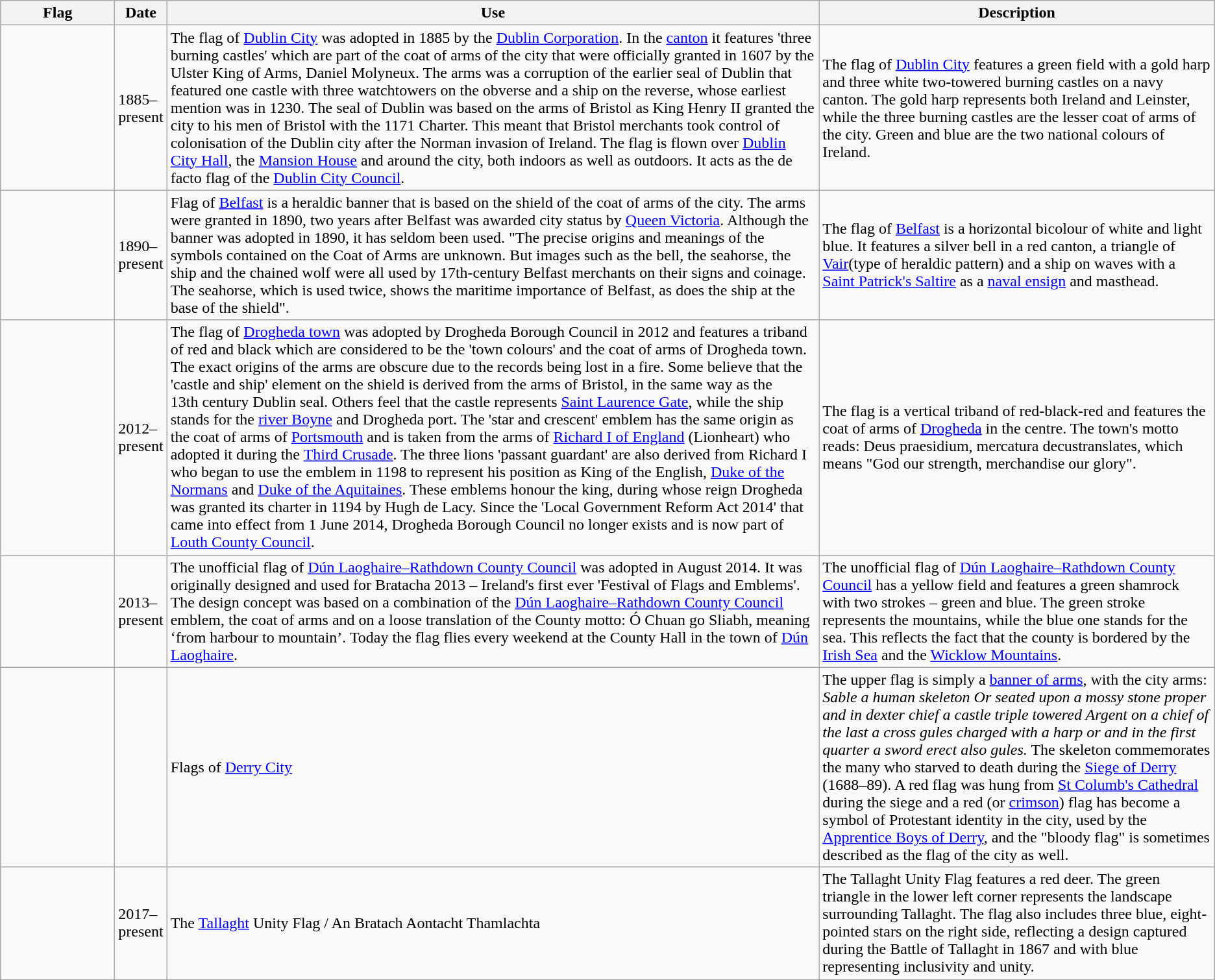<table class="wikitable">
<tr>
<th width=110>Flag</th>
<th width=30>Date</th>
<th>Use</th>
<th>Description</th>
</tr>
<tr>
<td></td>
<td>1885–present</td>
<td>The flag of <a href='#'>Dublin City</a> was adopted in 1885 by the <a href='#'>Dublin Corporation</a>. In the <a href='#'>canton</a> it features 'three burning castles' which are part of the coat of arms of the city that were officially granted in 1607 by the Ulster King of Arms, Daniel Molyneux. The arms was a corruption of the earlier seal of Dublin that featured one castle with three watchtowers on the obverse and a ship on the reverse, whose earliest mention was in 1230. The seal of Dublin was based on the arms of Bristol as King Henry II granted the city to his men of Bristol with the 1171 Charter. This meant that Bristol merchants took control of colonisation of the Dublin city after the Norman invasion of Ireland. The flag is flown over <a href='#'>Dublin City Hall</a>, the <a href='#'>Mansion House</a> and around the city, both indoors as well as outdoors. It acts as the de facto flag of the <a href='#'>Dublin City Council</a>.</td>
<td>The flag of <a href='#'>Dublin City</a> features a green field with a gold harp and three white two-towered burning castles on a navy canton. The gold harp represents both Ireland and Leinster, while the three burning castles are the lesser coat of arms of the city. Green and blue are the two national colours of Ireland.</td>
</tr>
<tr>
<td></td>
<td>1890–present</td>
<td>Flag of <a href='#'>Belfast</a> is a heraldic banner that is based on the shield of the coat of arms of the city. The arms were granted in 1890, two years after Belfast was awarded city status by <a href='#'>Queen Victoria</a>. Although the banner was adopted in 1890, it has seldom been used. "The precise origins and meanings of the symbols contained on the Coat of Arms are unknown. But images such as the bell, the seahorse, the ship and the chained wolf were all used by 17th-century Belfast merchants on their signs and coinage. The seahorse, which is used twice, shows the maritime importance of Belfast, as does the ship at the base of the shield".</td>
<td>The flag of <a href='#'>Belfast</a> is a horizontal bicolour of white and light blue. It features a silver bell in a red canton, a triangle of <a href='#'>Vair</a>(type of heraldic pattern) and a ship on waves with a <a href='#'>Saint Patrick's Saltire</a> as a <a href='#'>naval ensign</a> and masthead.</td>
</tr>
<tr>
<td></td>
<td>2012–present</td>
<td>The flag of <a href='#'>Drogheda town</a> was adopted by Drogheda Borough Council in 2012 and features a triband of red and black which are considered to be the 'town colours' and the coat of arms of Drogheda town. The exact origins of the arms are obscure due to the records being lost in a fire. Some believe that the 'castle and ship' element on the shield is derived from the arms of Bristol, in the same way as the 13th century Dublin seal. Others feel that the castle represents <a href='#'>Saint Laurence Gate</a>, while the ship stands for the <a href='#'>river Boyne</a> and Drogheda port. The 'star and crescent' emblem has the same origin as the coat of arms of <a href='#'>Portsmouth</a> and is taken from the arms of <a href='#'>Richard I of England</a> (Lionheart) who adopted it during the <a href='#'>Third Crusade</a>. The three lions 'passant guardant' are also derived from Richard I who began to use the emblem in 1198 to represent his position as King of the English, <a href='#'>Duke of the Normans</a> and <a href='#'>Duke of the Aquitaines</a>. These emblems honour the king, during whose reign Drogheda was granted its charter in 1194 by Hugh de Lacy. Since the 'Local Government Reform Act 2014' that came into effect from 1 June 2014, Drogheda Borough Council no longer exists and is now part of <a href='#'>Louth County Council</a>.</td>
<td>The flag is a vertical triband of red-black-red and features the coat of arms of <a href='#'>Drogheda</a> in the centre. The town's motto reads: Deus praesidium, mercatura decustranslates, which means "God our strength, merchandise our glory".</td>
</tr>
<tr>
<td></td>
<td>2013–present</td>
<td>The unofficial flag of <a href='#'>Dún Laoghaire–Rathdown County Council</a> was adopted in August 2014. It was originally designed and used for Bratacha 2013 – Ireland's first ever 'Festival of Flags and Emblems'. The design concept was based on a combination of the <a href='#'>Dún Laoghaire–Rathdown County Council</a> emblem, the coat of arms and on a loose translation of the County motto: Ó Chuan go Sliabh, meaning ‘from harbour to mountain’. Today the flag flies every weekend at the County Hall in the town of <a href='#'>Dún Laoghaire</a>.</td>
<td>The unofficial flag of <a href='#'>Dún Laoghaire–Rathdown County Council</a> has a yellow field and features a green shamrock with two strokes – green and blue. The green stroke represents the mountains, while the blue one stands for the sea. This reflects the fact that the county is bordered by the <a href='#'>Irish Sea</a> and the <a href='#'>Wicklow Mountains</a>.</td>
</tr>
<tr>
<td> </td>
<td></td>
<td>Flags of <a href='#'>Derry City</a></td>
<td>The upper flag is simply a <a href='#'>banner of arms</a>, with the city arms: <em>Sable a human skeleton Or seated upon a mossy stone proper and in dexter chief a castle triple towered Argent on a chief of the last a cross gules charged with a harp or and in the first quarter a sword erect also gules.</em> The skeleton commemorates the many who starved to death during the <a href='#'>Siege of Derry</a> (1688–89). A red flag was hung from <a href='#'>St Columb's Cathedral</a> during the siege and a red (or <a href='#'>crimson</a>) flag has become a symbol of Protestant identity in the city, used by the <a href='#'>Apprentice Boys of Derry</a>, and the "bloody flag" is sometimes described as the flag of the city as well.</td>
</tr>
<tr>
<td></td>
<td>2017–present</td>
<td>The <a href='#'>Tallaght</a> Unity Flag / An Bratach Aontacht Thamlachta</td>
<td>The Tallaght Unity Flag features a red deer. The green triangle in the lower left corner represents the landscape surrounding Tallaght. The flag also includes three blue, eight-pointed stars on the right side, reflecting a design captured during the Battle of Tallaght in 1867 and with blue representing inclusivity and unity.</td>
</tr>
</table>
